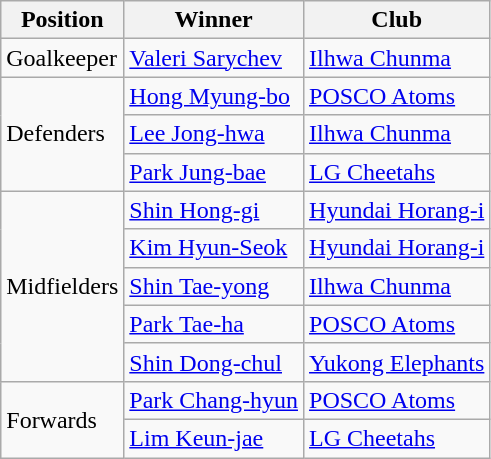<table class="wikitable">
<tr>
<th>Position</th>
<th>Winner</th>
<th>Club</th>
</tr>
<tr>
<td>Goalkeeper</td>
<td> <a href='#'>Valeri Sarychev</a></td>
<td><a href='#'>Ilhwa Chunma</a></td>
</tr>
<tr>
<td rowspan="3">Defenders</td>
<td> <a href='#'>Hong Myung-bo</a></td>
<td><a href='#'>POSCO Atoms</a></td>
</tr>
<tr>
<td> <a href='#'>Lee Jong-hwa</a></td>
<td><a href='#'>Ilhwa Chunma</a></td>
</tr>
<tr>
<td> <a href='#'>Park Jung-bae</a></td>
<td><a href='#'>LG Cheetahs</a></td>
</tr>
<tr>
<td rowspan="5">Midfielders</td>
<td> <a href='#'>Shin Hong-gi</a></td>
<td><a href='#'>Hyundai Horang-i</a></td>
</tr>
<tr>
<td> <a href='#'>Kim Hyun-Seok</a></td>
<td><a href='#'>Hyundai Horang-i</a></td>
</tr>
<tr>
<td> <a href='#'>Shin Tae-yong</a></td>
<td><a href='#'>Ilhwa Chunma</a></td>
</tr>
<tr>
<td> <a href='#'>Park Tae-ha</a></td>
<td><a href='#'>POSCO Atoms</a></td>
</tr>
<tr>
<td> <a href='#'>Shin Dong-chul</a></td>
<td><a href='#'>Yukong Elephants</a></td>
</tr>
<tr>
<td rowspan="2">Forwards</td>
<td> <a href='#'>Park Chang-hyun</a></td>
<td><a href='#'>POSCO Atoms</a></td>
</tr>
<tr>
<td> <a href='#'>Lim Keun-jae</a></td>
<td><a href='#'>LG Cheetahs</a></td>
</tr>
</table>
